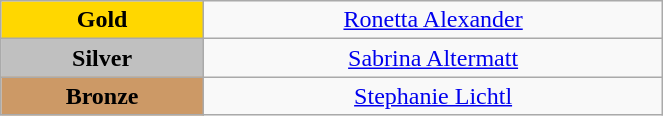<table class="wikitable" style="text-align:center; " width="35%">
<tr>
<td bgcolor="gold"><strong>Gold</strong></td>
<td><a href='#'>Ronetta Alexander</a><br>  <small><em></em></small></td>
</tr>
<tr>
<td bgcolor="silver"><strong>Silver</strong></td>
<td><a href='#'>Sabrina Altermatt</a><br>  <small><em></em></small></td>
</tr>
<tr>
<td bgcolor="CC9966"><strong>Bronze</strong></td>
<td><a href='#'>Stephanie Lichtl</a><br>  <small><em></em></small></td>
</tr>
</table>
